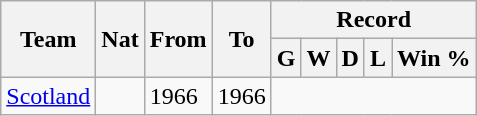<table class="wikitable" style="text-align: center">
<tr>
<th rowspan="2">Team</th>
<th rowspan="2">Nat</th>
<th rowspan="2">From</th>
<th rowspan="2">To</th>
<th colspan="5">Record</th>
</tr>
<tr>
<th>G</th>
<th>W</th>
<th>D</th>
<th>L</th>
<th>Win %</th>
</tr>
<tr>
<td align=left><a href='#'>Scotland</a></td>
<td></td>
<td align=left>1966</td>
<td align=left>1966<br></td>
</tr>
</table>
